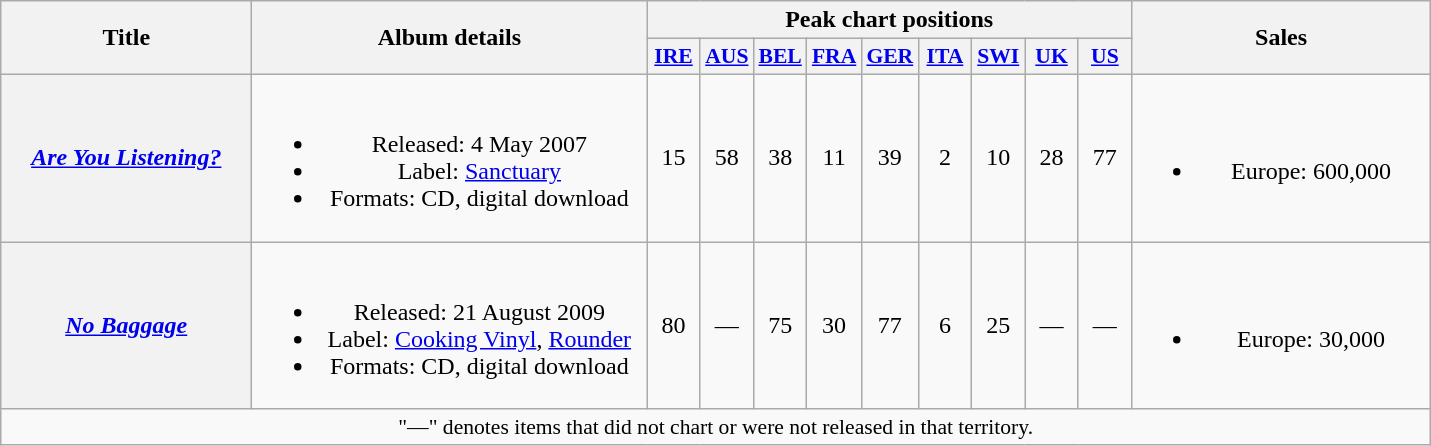<table class="wikitable plainrowheaders" style="text-align:center;">
<tr>
<th scope="col" rowspan="2" style="width:10em;">Title</th>
<th scope="col" rowspan="2" style="width:16em;">Album details</th>
<th scope="col" colspan="9">Peak chart positions</th>
<th rowspan="2" style="width:12em;">Sales</th>
</tr>
<tr>
<th style="width:2em;font-size:90%;"><a href='#'>IRE</a><br></th>
<th style="width:2em;font-size:90%;"><a href='#'>AUS</a><br></th>
<th style="width:2em;font-size:90%;"><a href='#'>BEL</a><br></th>
<th style="width:2em;font-size:90%;"><a href='#'>FRA</a><br></th>
<th style="width:2em;font-size:90%;"><a href='#'>GER</a><br></th>
<th style="width:2em;font-size:90%;"><a href='#'>ITA</a><br></th>
<th style="width:2em;font-size:90%;"><a href='#'>SWI</a><br></th>
<th style="width:2em;font-size:90%;"><a href='#'>UK</a><br></th>
<th style="width:2em;font-size:90%;"><a href='#'>US</a><br></th>
</tr>
<tr>
<th scope=row><em><a href='#'>Are You Listening?</a></em></th>
<td><br><ul><li>Released: 4 May 2007</li><li>Label: <a href='#'>Sanctuary</a></li><li>Formats: CD, digital download</li></ul></td>
<td>15</td>
<td>58</td>
<td>38</td>
<td>11</td>
<td>39</td>
<td>2</td>
<td>10</td>
<td>28</td>
<td>77</td>
<td><br><ul><li>Europe: 600,000</li></ul></td>
</tr>
<tr>
<th scope=row><em><a href='#'>No Baggage</a></em></th>
<td><br><ul><li>Released: 21 August 2009</li><li>Label: <a href='#'>Cooking Vinyl</a>, <a href='#'>Rounder</a></li><li>Formats: CD, digital download</li></ul></td>
<td>80</td>
<td>—</td>
<td>75</td>
<td>30</td>
<td>77</td>
<td>6</td>
<td>25</td>
<td>—</td>
<td>—</td>
<td><br><ul><li>Europe: 30,000</li></ul></td>
</tr>
<tr>
<td align="center" colspan="12" style="font-size:90%">"—" denotes items that did not chart or were not released in that territory.</td>
</tr>
</table>
